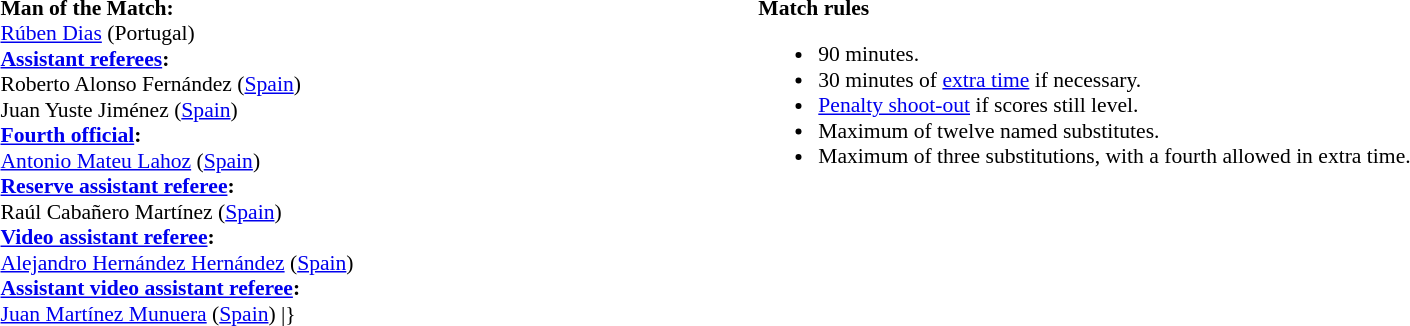<table style="width:100%; font-size:90%;">
<tr>
<td><br><strong>Man of the Match:</strong>
<br><a href='#'>Rúben Dias</a> (Portugal)<br><strong><a href='#'>Assistant referees</a>:</strong>
<br>Roberto Alonso Fernández (<a href='#'>Spain</a>)
<br>Juan Yuste Jiménez (<a href='#'>Spain</a>)
<br><strong><a href='#'>Fourth official</a>:</strong>
<br><a href='#'>Antonio Mateu Lahoz</a> (<a href='#'>Spain</a>)
<br><strong><a href='#'>Reserve assistant referee</a>:</strong>
<br>Raúl Cabañero Martínez (<a href='#'>Spain</a>)
<br><strong><a href='#'>Video assistant referee</a>:</strong>
<br><a href='#'>Alejandro Hernández Hernández</a> (<a href='#'>Spain</a>)
<br><strong><a href='#'>Assistant video assistant referee</a>:</strong>
<br><a href='#'>Juan Martínez Munuera</a> (<a href='#'>Spain</a>)
<includeonly>|}</includeonly></td>
<td style="width:60%; vertical-align:top;"><br><strong>Match rules</strong><ul><li>90 minutes.</li><li>30 minutes of <a href='#'>extra time</a> if necessary.</li><li><a href='#'>Penalty shoot-out</a> if scores still level.</li><li>Maximum of twelve named substitutes.</li><li>Maximum of three substitutions, with a fourth allowed in extra time.</li></ul></td>
</tr>
</table>
